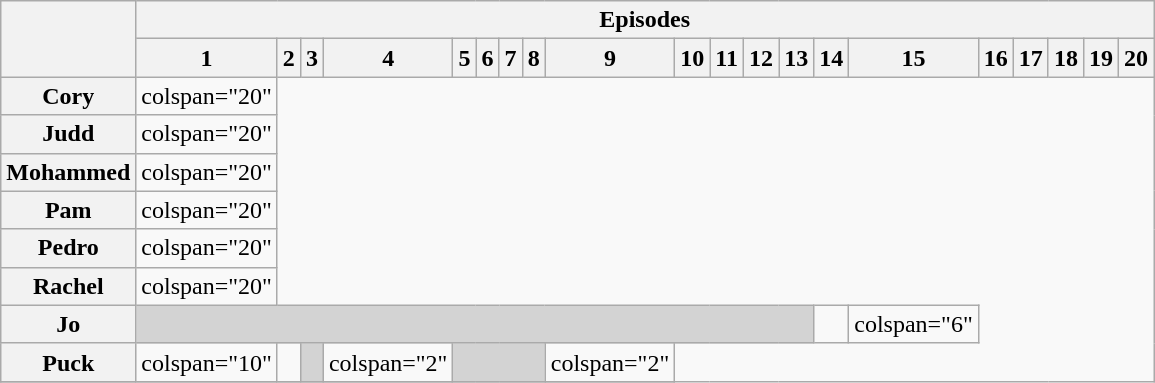<table class="wikitable" style="text-align:center; width:40%;">
<tr>
<th scope="col" rowspan="2" style="width:18%;"></th>
<th scope="colgroup" colspan="20" style="text-align:center;">Episodes</th>
</tr>
<tr>
<th scope="col" style="width:8%;">1</th>
<th scope="col" style="width:8%;">2</th>
<th scope="col" style="width:8%;">3</th>
<th scope="col" style="width:8%;">4</th>
<th scope="col" style="width:8%;">5</th>
<th scope="col" style="width:8%;">6</th>
<th scope="col" style="width:8%;">7</th>
<th scope="col" style="width:8%;">8</th>
<th scope="col" style="width:8%;">9</th>
<th scope="col" style="width:8%;">10</th>
<th scope="col" style="width:8%;">11</th>
<th scope="col" style="width:8%;">12</th>
<th scope="col" style="width:8%;">13</th>
<th scope="col" style="width:8%;">14</th>
<th scope="col" style="width:8%;">15</th>
<th scope="col" style="width:8%;">16</th>
<th scope="col" style="width:8%;">17</th>
<th scope="col" style="width:8%;">18</th>
<th scope="col" style="width:8%;">19</th>
<th scope="col" style="width:8%;">20</th>
</tr>
<tr>
<th scope="row">Cory</th>
<td>colspan="20" </td>
</tr>
<tr>
<th scope="row">Judd</th>
<td>colspan="20" </td>
</tr>
<tr>
<th scope="row">Mohammed</th>
<td>colspan="20" </td>
</tr>
<tr>
<th scope="row">Pam</th>
<td>colspan="20" </td>
</tr>
<tr>
<th scope="row">Pedro</th>
<td>colspan="20" </td>
</tr>
<tr>
<th scope="row">Rachel</th>
<td>colspan="20" </td>
</tr>
<tr>
<th scope="row">Jo</th>
<td colspan="13" style="background:lightgray;"></td>
<td></td>
<td>colspan="6" </td>
</tr>
<tr>
<th scope="row">Puck</th>
<td>colspan="10" </td>
<td></td>
<td style="background:lightgrey;"></td>
<td>colspan="2" </td>
<td colspan="4" style="background:lightgray;"></td>
<td>colspan="2" </td>
</tr>
<tr>
</tr>
</table>
